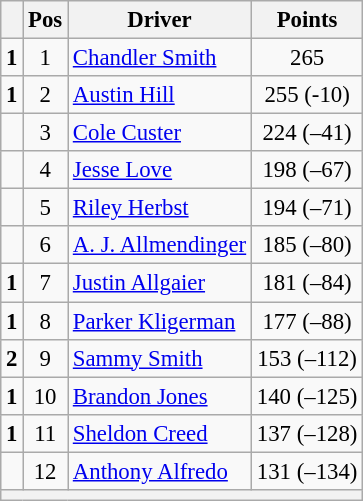<table class="wikitable" style="font-size: 95%;">
<tr>
<th></th>
<th>Pos</th>
<th>Driver</th>
<th>Points</th>
</tr>
<tr>
<td align="left"> <strong>1</strong></td>
<td style="text-align:center;">1</td>
<td><a href='#'>Chandler Smith</a></td>
<td style="text-align:center;">265</td>
</tr>
<tr>
<td align="left"> <strong>1</strong></td>
<td style="text-align:center;">2</td>
<td><a href='#'>Austin Hill</a></td>
<td style="text-align:center;">255 (-10)</td>
</tr>
<tr>
<td align="left"></td>
<td style="text-align:center;">3</td>
<td><a href='#'>Cole Custer</a></td>
<td style="text-align:center;">224 (–41)</td>
</tr>
<tr>
<td align="left"></td>
<td style="text-align:center;">4</td>
<td><a href='#'>Jesse Love</a></td>
<td style="text-align:center;">198 (–67)</td>
</tr>
<tr>
<td align="left"></td>
<td style="text-align:center;">5</td>
<td><a href='#'>Riley Herbst</a></td>
<td style="text-align:center;">194 (–71)</td>
</tr>
<tr>
<td align="left"></td>
<td style="text-align:center;">6</td>
<td><a href='#'>A. J. Allmendinger</a></td>
<td style="text-align:center;">185 (–80)</td>
</tr>
<tr>
<td align="left"> <strong>1</strong></td>
<td style="text-align:center;">7</td>
<td><a href='#'>Justin Allgaier</a></td>
<td style="text-align:center;">181 (–84)</td>
</tr>
<tr>
<td align="left"> <strong>1</strong></td>
<td style="text-align:center;">8</td>
<td><a href='#'>Parker Kligerman</a></td>
<td style="text-align:center;">177 (–88)</td>
</tr>
<tr>
<td align="left"> <strong>2</strong></td>
<td style="text-align:center;">9</td>
<td><a href='#'>Sammy Smith</a></td>
<td style="text-align:center;">153 (–112)</td>
</tr>
<tr>
<td align="left"> <strong>1</strong></td>
<td style="text-align:center;">10</td>
<td><a href='#'>Brandon Jones</a></td>
<td style="text-align:center;">140 (–125)</td>
</tr>
<tr>
<td align="left"> <strong>1</strong></td>
<td style="text-align:center;">11</td>
<td><a href='#'>Sheldon Creed</a></td>
<td style="text-align:center;">137 (–128)</td>
</tr>
<tr>
<td align="left"></td>
<td style="text-align:center;">12</td>
<td><a href='#'>Anthony Alfredo</a></td>
<td style="text-align:center;">131 (–134)</td>
</tr>
<tr class="sortbottom">
<th colspan="9"></th>
</tr>
</table>
